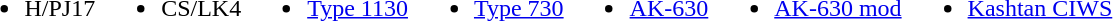<table>
<tr valign=top>
<td><br><ul><li>H/PJ17</li></ul></td>
<td><br><ul><li>CS/LK4</li></ul></td>
<td><br><ul><li><a href='#'>Type 1130</a></li></ul></td>
<td><br><ul><li><a href='#'>Type 730</a></li></ul></td>
<td><br><ul><li><a href='#'>AK-630</a></li></ul></td>
<td><br><ul><li><a href='#'>AK-630 mod</a></li></ul></td>
<td><br><ul><li><a href='#'>Kashtan CIWS</a></li></ul></td>
</tr>
</table>
